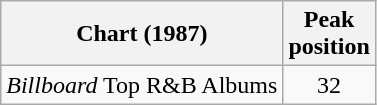<table class="wikitable">
<tr>
<th>Chart (1987)</th>
<th>Peak<br>position</th>
</tr>
<tr>
<td><em>Billboard</em> Top R&B Albums</td>
<td align="center">32</td>
</tr>
</table>
